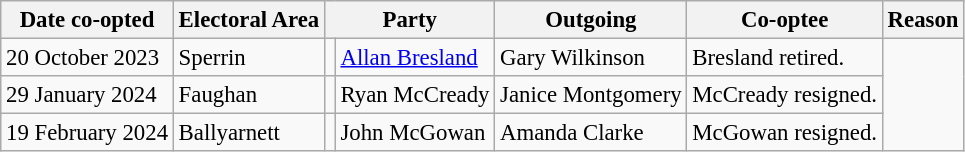<table class="wikitable" style="font-size: 95%; font-size: 95%">
<tr>
<th>Date co-opted</th>
<th>Electoral Area</th>
<th colspan="2">Party</th>
<th>Outgoing</th>
<th>Co-optee</th>
<th>Reason</th>
</tr>
<tr>
<td>20 October 2023</td>
<td>Sperrin</td>
<td></td>
<td><a href='#'>Allan Bresland</a></td>
<td>Gary Wilkinson</td>
<td>Bresland retired.</td>
</tr>
<tr>
<td>29 January 2024</td>
<td>Faughan</td>
<td></td>
<td>Ryan McCready</td>
<td>Janice Montgomery</td>
<td>McCready resigned.</td>
</tr>
<tr>
<td>19 February 2024</td>
<td>Ballyarnett</td>
<td></td>
<td>John McGowan</td>
<td>Amanda Clarke</td>
<td>McGowan resigned.</td>
</tr>
</table>
